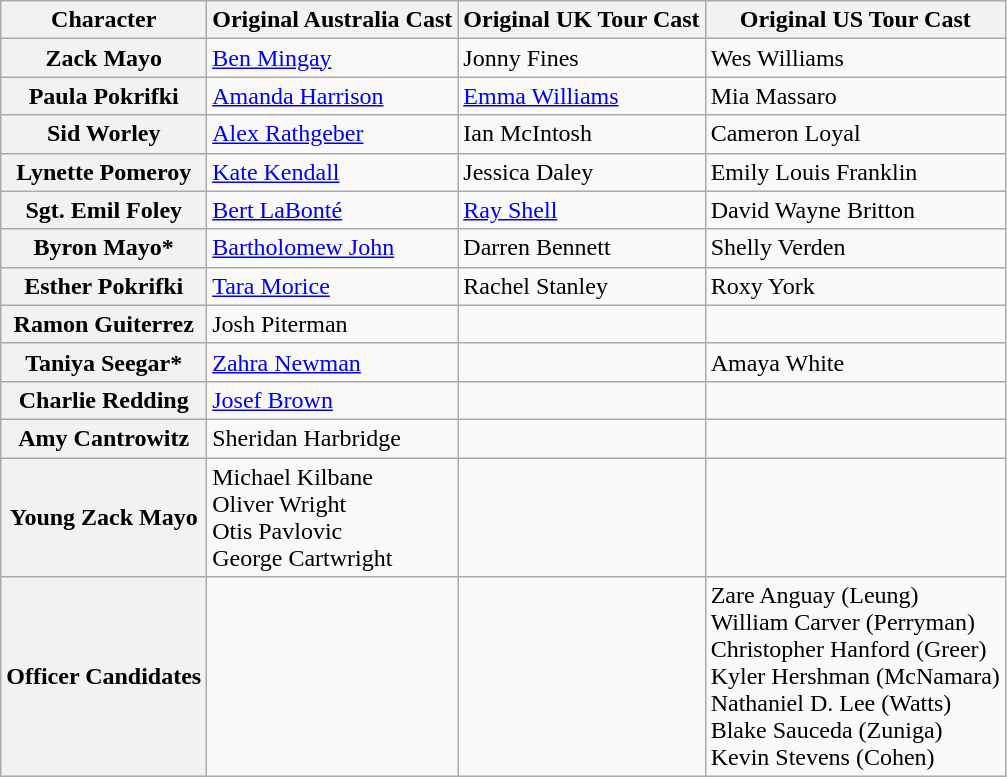<table class="wikitable">
<tr>
<th>Character</th>
<th>Original Australia Cast</th>
<th>Original UK Tour Cast</th>
<th>Original US Tour Cast</th>
</tr>
<tr>
<th><strong>Zack Mayo</strong></th>
<td><a href='#'>Ben Mingay</a></td>
<td>Jonny Fines</td>
<td>Wes Williams</td>
</tr>
<tr>
<th><strong>Paula Pokrifki</strong></th>
<td><a href='#'>Amanda Harrison</a></td>
<td><a href='#'>Emma Williams</a></td>
<td>Mia Massaro</td>
</tr>
<tr>
<th><strong>Sid Worley</strong></th>
<td><a href='#'>Alex Rathgeber</a></td>
<td>Ian McIntosh</td>
<td>Cameron Loyal</td>
</tr>
<tr>
<th><strong>Lynette Pomeroy</strong></th>
<td><a href='#'>Kate Kendall</a></td>
<td>Jessica Daley</td>
<td>Emily Louis Franklin</td>
</tr>
<tr>
<th><strong>Sgt. Emil Foley</strong></th>
<td><a href='#'>Bert LaBonté</a></td>
<td><a href='#'>Ray Shell</a></td>
<td>David Wayne Britton</td>
</tr>
<tr>
<th><strong>Byron Mayo*</strong></th>
<td><a href='#'>Bartholomew John</a></td>
<td>Darren Bennett</td>
<td>Shelly Verden</td>
</tr>
<tr>
<th><strong>Esther Pokrifki</strong></th>
<td><a href='#'>Tara Morice</a></td>
<td>Rachel Stanley</td>
<td>Roxy York</td>
</tr>
<tr>
<th><strong>Ramon Guiterrez</strong></th>
<td>Josh Piterman</td>
<td></td>
<td></td>
</tr>
<tr>
<th><strong>Taniya Seegar*</strong></th>
<td><a href='#'>Zahra Newman</a></td>
<td></td>
<td>Amaya White</td>
</tr>
<tr>
<th><strong>Charlie Redding</strong></th>
<td><a href='#'>Josef Brown</a></td>
<td></td>
<td></td>
</tr>
<tr>
<th><strong>Amy Cantrowitz</strong></th>
<td>Sheridan Harbridge</td>
<td></td>
<td></td>
</tr>
<tr>
<th><strong>Young Zack Mayo</strong></th>
<td>Michael Kilbane<br>Oliver Wright<br>Otis Pavlovic<br>George Cartwright</td>
<td></td>
<td></td>
</tr>
<tr>
<th>Officer Candidates</th>
<td></td>
<td></td>
<td>Zare Anguay (Leung)<br>William Carver (Perryman)<br>Christopher Hanford (Greer)<br>Kyler Hershman (McNamara)<br>Nathaniel D. Lee (Watts)<br>Blake Sauceda (Zuniga)<br>Kevin Stevens (Cohen)</td>
</tr>
</table>
